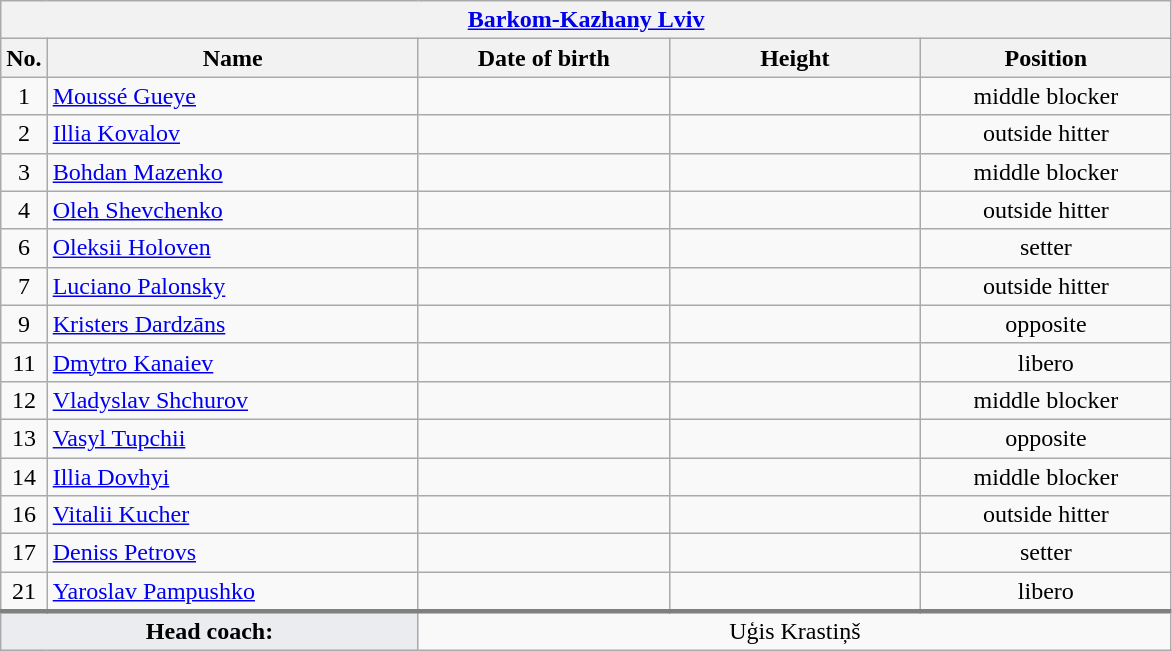<table class="wikitable collapsible collapsed" style="font-size:100%; text-align:center">
<tr>
<th colspan=5 style="width:30em"><a href='#'>Barkom-Kazhany Lviv</a></th>
</tr>
<tr>
<th>No.</th>
<th style="width:15em">Name</th>
<th style="width:10em">Date of birth</th>
<th style="width:10em">Height</th>
<th style="width:10em">Position</th>
</tr>
<tr>
<td>1</td>
<td align=left> <a href='#'>Moussé Gueye</a></td>
<td align=right></td>
<td></td>
<td>middle blocker</td>
</tr>
<tr>
<td>2</td>
<td align=left> <a href='#'>Illia Kovalov</a></td>
<td align=right></td>
<td></td>
<td>outside hitter</td>
</tr>
<tr>
<td>3</td>
<td align=left> <a href='#'>Bohdan Mazenko</a></td>
<td align=right></td>
<td></td>
<td>middle blocker</td>
</tr>
<tr>
<td>4</td>
<td align=left> <a href='#'>Oleh Shevchenko</a></td>
<td align=right></td>
<td></td>
<td>outside hitter</td>
</tr>
<tr>
<td>6</td>
<td align=left> <a href='#'>Oleksii Holoven</a></td>
<td align=right></td>
<td></td>
<td>setter</td>
</tr>
<tr>
<td>7</td>
<td align=left> <a href='#'>Luciano Palonsky</a></td>
<td align=right></td>
<td></td>
<td>outside hitter</td>
</tr>
<tr>
<td>9</td>
<td align=left> <a href='#'>Kristers Dardzāns</a></td>
<td align=right></td>
<td></td>
<td>opposite</td>
</tr>
<tr>
<td>11</td>
<td align=left> <a href='#'>Dmytro Kanaiev</a></td>
<td align=right></td>
<td></td>
<td>libero</td>
</tr>
<tr>
<td>12</td>
<td align=left> <a href='#'>Vladyslav Shchurov</a></td>
<td align=right></td>
<td></td>
<td>middle blocker</td>
</tr>
<tr>
<td>13</td>
<td align=left> <a href='#'>Vasyl Tupchii</a></td>
<td align=right></td>
<td></td>
<td>opposite</td>
</tr>
<tr>
<td>14</td>
<td align=left> <a href='#'>Illia Dovhyi</a></td>
<td align=right></td>
<td></td>
<td>middle blocker</td>
</tr>
<tr>
<td>16</td>
<td align=left> <a href='#'>Vitalii Kucher</a></td>
<td align=right></td>
<td></td>
<td>outside hitter</td>
</tr>
<tr>
<td>17</td>
<td align=left> <a href='#'>Deniss Petrovs</a></td>
<td align=right></td>
<td></td>
<td>setter</td>
</tr>
<tr>
<td>21</td>
<td align=left> <a href='#'>Yaroslav Pampushko</a></td>
<td align=right></td>
<td></td>
<td>libero</td>
</tr>
<tr style="border-top: 3px solid grey">
<td colspan=2 style="background:#EAECF0"><strong>Head coach:</strong></td>
<td colspan=3> Uģis Krastiņš</td>
</tr>
</table>
